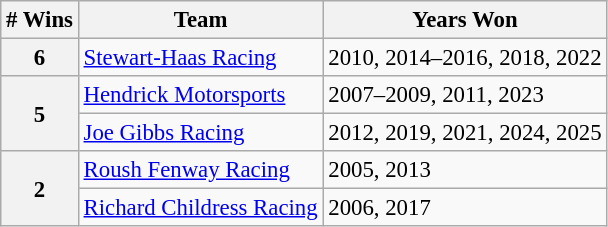<table class="wikitable" style="font-size: 95%;">
<tr>
<th># Wins</th>
<th>Team</th>
<th>Years Won</th>
</tr>
<tr>
<th>6</th>
<td><a href='#'>Stewart-Haas Racing</a></td>
<td>2010, 2014–2016, 2018, 2022</td>
</tr>
<tr>
<th rowspan="2">5</th>
<td><a href='#'>Hendrick Motorsports</a></td>
<td>2007–2009, 2011, 2023</td>
</tr>
<tr>
<td><a href='#'>Joe Gibbs Racing</a></td>
<td>2012, 2019, 2021, 2024, 2025</td>
</tr>
<tr>
<th rowspan="2">2</th>
<td><a href='#'>Roush Fenway Racing</a></td>
<td>2005, 2013</td>
</tr>
<tr>
<td><a href='#'>Richard Childress Racing</a></td>
<td>2006, 2017</td>
</tr>
</table>
